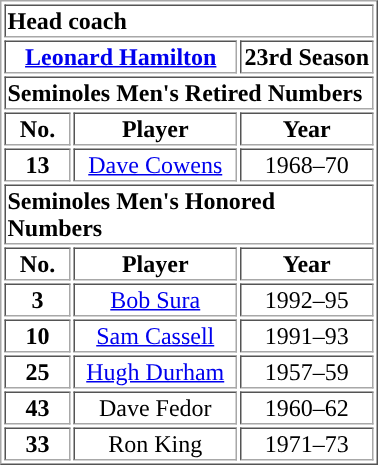<table style="float: right;" border="1">
<tr>
<td colspan="3"><strong>Head coach</strong></td>
</tr>
<tr>
<td colspan="2" style="background:white; color:#000; text-align: center;"><strong><a href='#'>Leonard Hamilton</a></strong></td>
<td style="text-align: center;"><strong>23rd Season</strong></td>
</tr>
<tr>
<td colspan="3"><strong>Seminoles Men's Retired Numbers</strong></td>
</tr>
<tr>
<th style="width:40px; ">No.</th>
<th style="width:105px; ">Player</th>
<th style="width:85px; ">Year</th>
</tr>
<tr align=center>
<td><strong>13</strong></td>
<td><a href='#'>Dave Cowens</a></td>
<td>1968–70</td>
</tr>
<tr>
<td colspan="3"><strong>Seminoles Men's Honored Numbers</strong></td>
</tr>
<tr>
<th style="width:40px; ">No.</th>
<th style="width:105px; ">Player</th>
<th style="width:85px; ">Year</th>
</tr>
<tr align=center>
<td><strong>3</strong></td>
<td><a href='#'>Bob Sura</a></td>
<td>1992–95</td>
</tr>
<tr align=center>
<td><strong>10</strong></td>
<td><a href='#'>Sam Cassell</a></td>
<td>1991–93</td>
</tr>
<tr align=center>
<td><strong>25</strong></td>
<td><a href='#'>Hugh Durham</a></td>
<td>1957–59</td>
</tr>
<tr align=center>
<td><strong>43</strong></td>
<td>Dave Fedor</td>
<td>1960–62</td>
</tr>
<tr align=center>
<td><strong>33</strong></td>
<td>Ron King</td>
<td>1971–73</td>
</tr>
</table>
